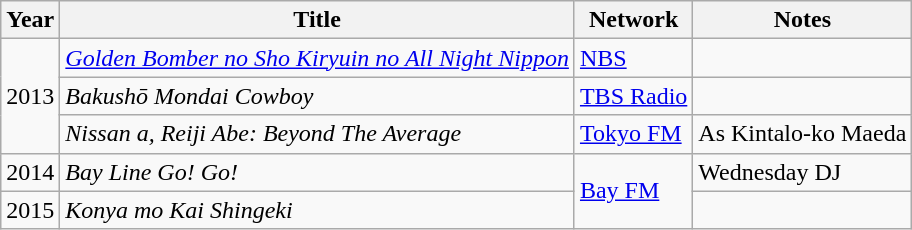<table class="wikitable">
<tr>
<th>Year</th>
<th>Title</th>
<th>Network</th>
<th>Notes</th>
</tr>
<tr>
<td rowspan="3">2013</td>
<td><em><a href='#'>Golden Bomber no Sho Kiryuin no All Night Nippon</a></em></td>
<td><a href='#'>NBS</a></td>
<td></td>
</tr>
<tr>
<td><em>Bakushō Mondai Cowboy</em></td>
<td><a href='#'>TBS Radio</a></td>
<td></td>
</tr>
<tr>
<td><em>Nissan a, Reiji Abe: Beyond The Average</em></td>
<td><a href='#'>Tokyo FM</a></td>
<td>As Kintalo-ko Maeda</td>
</tr>
<tr>
<td>2014</td>
<td><em>Bay Line Go! Go!</em></td>
<td rowspan="2"><a href='#'>Bay FM</a></td>
<td>Wednesday DJ</td>
</tr>
<tr>
<td>2015</td>
<td><em>Konya mo Kai Shingeki</em></td>
<td></td>
</tr>
</table>
